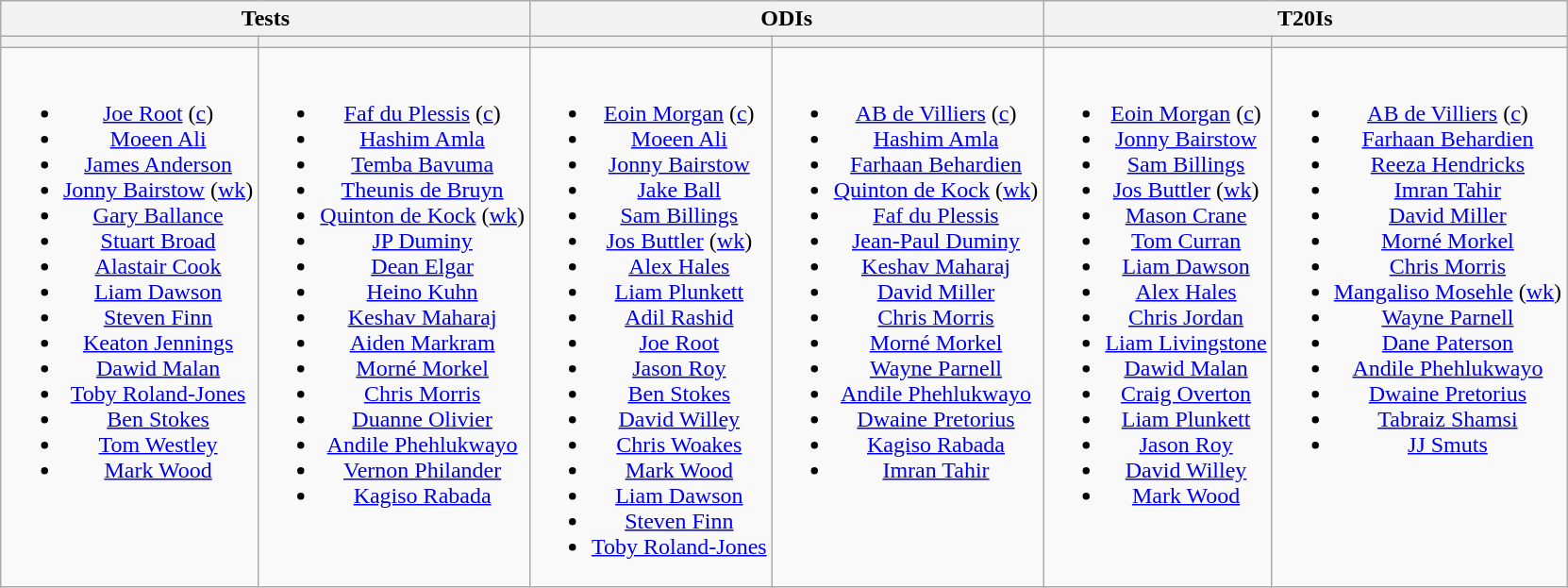<table class="wikitable" style="text-align:center; margin:auto">
<tr>
<th colspan=2>Tests</th>
<th colspan=2>ODIs</th>
<th colspan=2>T20Is</th>
</tr>
<tr>
<th></th>
<th></th>
<th></th>
<th></th>
<th></th>
<th></th>
</tr>
<tr style="vertical-align:top">
<td><br><ul><li><a href='#'>Joe Root</a> (<a href='#'>c</a>)</li><li><a href='#'>Moeen Ali</a></li><li><a href='#'>James Anderson</a></li><li><a href='#'>Jonny Bairstow</a> (<a href='#'>wk</a>)</li><li><a href='#'>Gary Ballance</a></li><li><a href='#'>Stuart Broad</a></li><li><a href='#'>Alastair Cook</a></li><li><a href='#'>Liam Dawson</a></li><li><a href='#'>Steven Finn</a></li><li><a href='#'>Keaton Jennings</a></li><li><a href='#'>Dawid Malan</a></li><li><a href='#'>Toby Roland-Jones</a></li><li><a href='#'>Ben Stokes</a></li><li><a href='#'>Tom Westley</a></li><li><a href='#'>Mark Wood</a></li></ul></td>
<td><br><ul><li><a href='#'>Faf du Plessis</a> (<a href='#'>c</a>)</li><li><a href='#'>Hashim Amla</a></li><li><a href='#'>Temba Bavuma</a></li><li><a href='#'>Theunis de Bruyn</a></li><li><a href='#'>Quinton de Kock</a> (<a href='#'>wk</a>)</li><li><a href='#'>JP Duminy</a></li><li><a href='#'>Dean Elgar</a></li><li><a href='#'>Heino Kuhn</a></li><li><a href='#'>Keshav Maharaj</a></li><li><a href='#'>Aiden Markram</a></li><li><a href='#'>Morné Morkel</a></li><li><a href='#'>Chris Morris</a></li><li><a href='#'>Duanne Olivier</a></li><li><a href='#'>Andile Phehlukwayo</a></li><li><a href='#'>Vernon Philander</a></li><li><a href='#'>Kagiso Rabada</a></li></ul></td>
<td><br><ul><li><a href='#'>Eoin Morgan</a> (<a href='#'>c</a>)</li><li><a href='#'>Moeen Ali</a></li><li><a href='#'>Jonny Bairstow</a></li><li><a href='#'>Jake Ball</a></li><li><a href='#'>Sam Billings</a></li><li><a href='#'>Jos Buttler</a> (<a href='#'>wk</a>)</li><li><a href='#'>Alex Hales</a></li><li><a href='#'>Liam Plunkett</a></li><li><a href='#'>Adil Rashid</a></li><li><a href='#'>Joe Root</a></li><li><a href='#'>Jason Roy</a></li><li><a href='#'>Ben Stokes</a></li><li><a href='#'>David Willey</a></li><li><a href='#'>Chris Woakes</a></li><li><a href='#'>Mark Wood</a></li><li><a href='#'>Liam Dawson</a></li><li><a href='#'>Steven Finn</a></li><li><a href='#'>Toby Roland-Jones</a></li></ul></td>
<td><br><ul><li><a href='#'>AB de Villiers</a> (<a href='#'>c</a>)</li><li><a href='#'>Hashim Amla</a></li><li><a href='#'>Farhaan Behardien</a></li><li><a href='#'>Quinton de Kock</a> (<a href='#'>wk</a>)</li><li><a href='#'>Faf du Plessis</a></li><li><a href='#'>Jean-Paul Duminy</a></li><li><a href='#'>Keshav Maharaj</a></li><li><a href='#'>David Miller</a></li><li><a href='#'>Chris Morris</a></li><li><a href='#'>Morné Morkel</a></li><li><a href='#'>Wayne Parnell</a></li><li><a href='#'>Andile Phehlukwayo</a></li><li><a href='#'>Dwaine Pretorius</a></li><li><a href='#'>Kagiso Rabada</a></li><li><a href='#'>Imran Tahir</a></li></ul></td>
<td><br><ul><li><a href='#'>Eoin Morgan</a> (<a href='#'>c</a>)</li><li><a href='#'>Jonny Bairstow</a></li><li><a href='#'>Sam Billings</a></li><li><a href='#'>Jos Buttler</a> (<a href='#'>wk</a>)</li><li><a href='#'>Mason Crane</a></li><li><a href='#'>Tom Curran</a></li><li><a href='#'>Liam Dawson</a></li><li><a href='#'>Alex Hales</a></li><li><a href='#'>Chris Jordan</a></li><li><a href='#'>Liam Livingstone</a></li><li><a href='#'>Dawid Malan</a></li><li><a href='#'>Craig Overton</a></li><li><a href='#'>Liam Plunkett</a></li><li><a href='#'>Jason Roy</a></li><li><a href='#'>David Willey</a></li><li><a href='#'>Mark Wood</a></li></ul></td>
<td><br><ul><li><a href='#'>AB de Villiers</a> (<a href='#'>c</a>)</li><li><a href='#'>Farhaan Behardien</a></li><li><a href='#'>Reeza Hendricks</a></li><li><a href='#'>Imran Tahir</a></li><li><a href='#'>David Miller</a></li><li><a href='#'>Morné Morkel</a></li><li><a href='#'>Chris Morris</a></li><li><a href='#'>Mangaliso Mosehle</a> (<a href='#'>wk</a>)</li><li><a href='#'>Wayne Parnell</a></li><li><a href='#'>Dane Paterson</a></li><li><a href='#'>Andile Phehlukwayo</a></li><li><a href='#'>Dwaine Pretorius</a></li><li><a href='#'>Tabraiz Shamsi</a></li><li><a href='#'>JJ Smuts</a></li></ul></td>
</tr>
</table>
